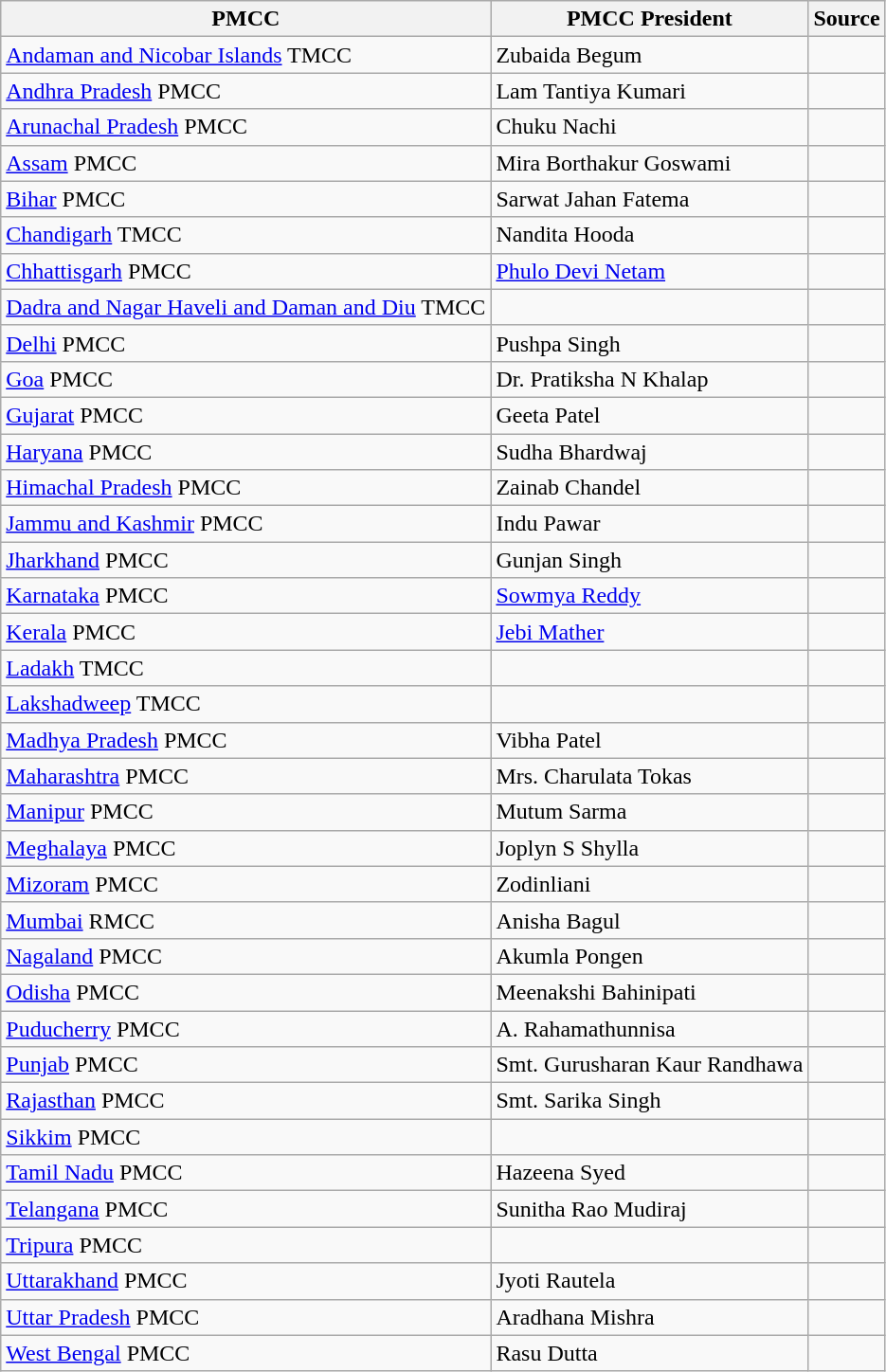<table class="wikitable">
<tr>
<th>PMCC</th>
<th>PMCC President</th>
<th>Source</th>
</tr>
<tr>
<td><a href='#'>Andaman and Nicobar Islands</a> TMCC</td>
<td>Zubaida Begum</td>
<td></td>
</tr>
<tr>
<td><a href='#'>Andhra Pradesh</a> PMCC</td>
<td>Lam Tantiya Kumari</td>
<td></td>
</tr>
<tr>
<td><a href='#'>Arunachal Pradesh</a> PMCC</td>
<td>Chuku Nachi</td>
<td></td>
</tr>
<tr>
<td><a href='#'>Assam</a> PMCC</td>
<td>Mira Borthakur Goswami</td>
<td></td>
</tr>
<tr>
<td><a href='#'>Bihar</a> PMCC</td>
<td>Sarwat Jahan Fatema</td>
<td></td>
</tr>
<tr>
<td><a href='#'>Chandigarh</a> TMCC</td>
<td>Nandita Hooda</td>
<td></td>
</tr>
<tr>
<td><a href='#'>Chhattisgarh</a> PMCC</td>
<td><a href='#'>Phulo Devi Netam</a></td>
<td></td>
</tr>
<tr>
<td><a href='#'>Dadra and Nagar Haveli and Daman and Diu</a> TMCC</td>
<td></td>
<td></td>
</tr>
<tr>
<td><a href='#'>Delhi</a> PMCC</td>
<td>Pushpa Singh</td>
<td></td>
</tr>
<tr>
<td><a href='#'>Goa</a> PMCC</td>
<td>Dr. Pratiksha N Khalap</td>
<td></td>
</tr>
<tr>
<td><a href='#'>Gujarat</a> PMCC</td>
<td>Geeta Patel</td>
<td></td>
</tr>
<tr>
<td><a href='#'>Haryana</a> PMCC</td>
<td>Sudha Bhardwaj</td>
<td></td>
</tr>
<tr>
<td><a href='#'>Himachal Pradesh</a> PMCC</td>
<td>Zainab Chandel</td>
<td></td>
</tr>
<tr>
<td><a href='#'>Jammu and Kashmir</a> PMCC</td>
<td>Indu Pawar</td>
<td></td>
</tr>
<tr>
<td><a href='#'>Jharkhand</a> PMCC</td>
<td>Gunjan Singh</td>
<td></td>
</tr>
<tr>
<td><a href='#'>Karnataka</a> PMCC</td>
<td><a href='#'>Sowmya Reddy</a></td>
<td></td>
</tr>
<tr>
<td><a href='#'>Kerala</a> PMCC</td>
<td><a href='#'>Jebi Mather</a></td>
<td></td>
</tr>
<tr>
<td><a href='#'>Ladakh</a> TMCC</td>
<td></td>
<td></td>
</tr>
<tr>
<td><a href='#'>Lakshadweep</a> TMCC</td>
<td></td>
<td></td>
</tr>
<tr>
<td><a href='#'>Madhya Pradesh</a> PMCC</td>
<td>Vibha Patel</td>
<td></td>
</tr>
<tr>
<td><a href='#'>Maharashtra</a> PMCC</td>
<td>Mrs. Charulata Tokas</td>
<td></td>
</tr>
<tr>
<td><a href='#'>Manipur</a> PMCC</td>
<td>Mutum Sarma</td>
<td></td>
</tr>
<tr>
<td><a href='#'>Meghalaya</a> PMCC</td>
<td>Joplyn S Shylla</td>
<td></td>
</tr>
<tr>
<td><a href='#'>Mizoram</a> PMCC</td>
<td>Zodinliani</td>
<td></td>
</tr>
<tr>
<td><a href='#'>Mumbai</a> RMCC</td>
<td>Anisha Bagul</td>
<td></td>
</tr>
<tr>
<td><a href='#'>Nagaland</a> PMCC</td>
<td>Akumla Pongen</td>
<td></td>
</tr>
<tr>
<td><a href='#'>Odisha</a> PMCC</td>
<td>Meenakshi Bahinipati</td>
<td></td>
</tr>
<tr>
<td><a href='#'>Puducherry</a> PMCC</td>
<td>A. Rahamathunnisa</td>
<td></td>
</tr>
<tr>
<td><a href='#'>Punjab</a> PMCC</td>
<td>Smt. Gurusharan Kaur Randhawa</td>
<td></td>
</tr>
<tr>
<td><a href='#'>Rajasthan</a> PMCC</td>
<td>Smt. Sarika Singh</td>
<td></td>
</tr>
<tr>
<td><a href='#'>Sikkim</a> PMCC</td>
<td></td>
<td></td>
</tr>
<tr>
<td><a href='#'>Tamil Nadu</a> PMCC</td>
<td>Hazeena Syed</td>
<td></td>
</tr>
<tr>
<td><a href='#'>Telangana</a> PMCC</td>
<td>Sunitha Rao Mudiraj</td>
<td></td>
</tr>
<tr>
<td><a href='#'>Tripura</a> PMCC</td>
<td></td>
<td></td>
</tr>
<tr>
<td><a href='#'>Uttarakhand</a> PMCC</td>
<td>Jyoti Rautela</td>
<td></td>
</tr>
<tr>
<td><a href='#'>Uttar Pradesh</a> PMCC</td>
<td>Aradhana Mishra</td>
<td></td>
</tr>
<tr>
<td><a href='#'>West Bengal</a> PMCC</td>
<td>Rasu Dutta</td>
<td></td>
</tr>
</table>
